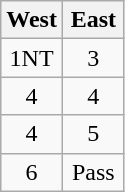<table class="wikitable" style="float:left; margin-top:10px; margin-right:15px;">
<tr>
<th width="50%">West</th>
<th width="50%">East</th>
</tr>
<tr align=center>
<td>1NT</td>
<td>3</td>
</tr>
<tr align=center>
<td>4</td>
<td>4</td>
</tr>
<tr align=center>
<td>4</td>
<td>5</td>
</tr>
<tr align=center>
<td>6</td>
<td>Pass</td>
</tr>
</table>
